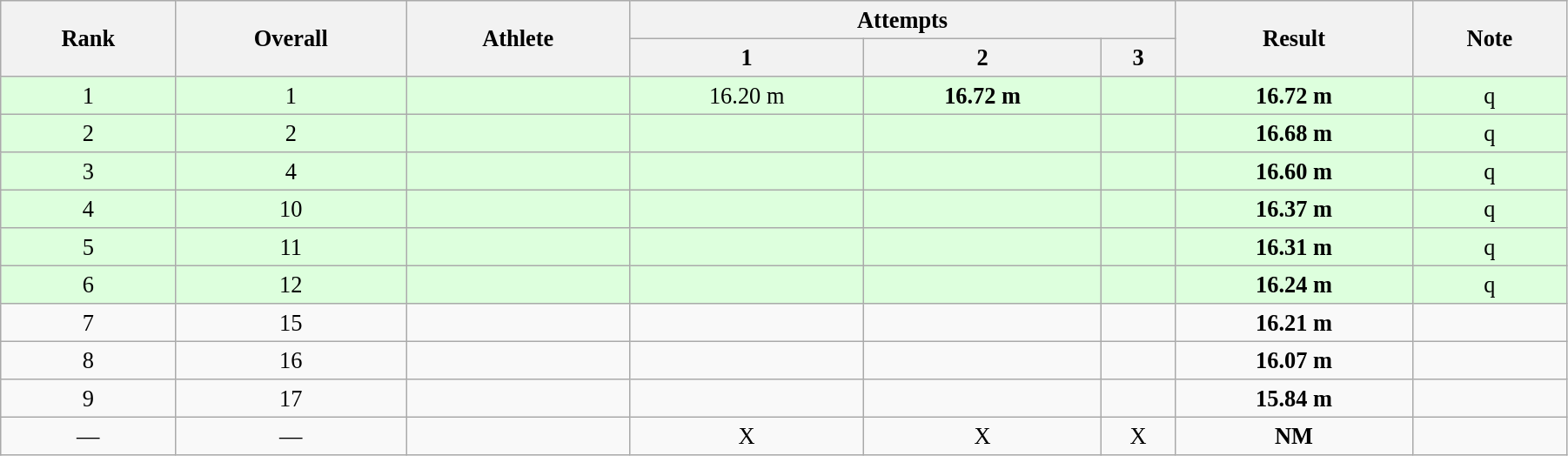<table class="wikitable" style=" text-align:center; font-size:110%;" width="95%">
<tr>
<th rowspan="2">Rank</th>
<th rowspan="2">Overall</th>
<th rowspan="2">Athlete</th>
<th colspan="3">Attempts</th>
<th rowspan="2">Result</th>
<th rowspan="2">Note</th>
</tr>
<tr>
<th>1</th>
<th>2</th>
<th>3</th>
</tr>
<tr style="background:#ddffdd;">
<td>1</td>
<td>1</td>
<td align=left></td>
<td>16.20 m</td>
<td><strong>16.72 m </strong></td>
<td></td>
<td><strong>16.72 m </strong></td>
<td>q</td>
</tr>
<tr style="background:#ddffdd;">
<td>2</td>
<td>2</td>
<td align=left></td>
<td></td>
<td></td>
<td></td>
<td><strong>16.68 m </strong></td>
<td>q</td>
</tr>
<tr style="background:#ddffdd;">
<td>3</td>
<td>4</td>
<td align=left></td>
<td></td>
<td></td>
<td></td>
<td><strong>16.60 m </strong></td>
<td>q</td>
</tr>
<tr style="background:#ddffdd;">
<td>4</td>
<td>10</td>
<td align=left></td>
<td></td>
<td></td>
<td></td>
<td><strong>16.37 m </strong></td>
<td>q</td>
</tr>
<tr style="background:#ddffdd;">
<td>5</td>
<td>11</td>
<td align=left></td>
<td></td>
<td></td>
<td></td>
<td><strong>16.31 m </strong></td>
<td>q</td>
</tr>
<tr style="background:#ddffdd;">
<td>6</td>
<td>12</td>
<td align=left></td>
<td></td>
<td></td>
<td></td>
<td><strong>16.24 m </strong></td>
<td>q</td>
</tr>
<tr>
<td>7</td>
<td>15</td>
<td align=left></td>
<td></td>
<td></td>
<td></td>
<td><strong>16.21 m </strong></td>
<td></td>
</tr>
<tr>
<td>8</td>
<td>16</td>
<td align=left></td>
<td></td>
<td></td>
<td></td>
<td><strong>16.07 m </strong></td>
<td></td>
</tr>
<tr>
<td>9</td>
<td>17</td>
<td align=left></td>
<td></td>
<td></td>
<td></td>
<td><strong>15.84 m </strong></td>
<td></td>
</tr>
<tr>
<td>—</td>
<td>—</td>
<td align=left></td>
<td>X</td>
<td>X</td>
<td>X</td>
<td><strong>NM</strong></td>
<td></td>
</tr>
</table>
